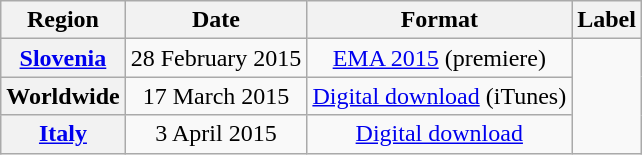<table class="wikitable sortable plainrowheaders" style="text-align:center;">
<tr>
<th>Region</th>
<th>Date</th>
<th>Format</th>
<th>Label</th>
</tr>
<tr>
<th scope="row"><a href='#'>Slovenia</a></th>
<td>28 February 2015</td>
<td><a href='#'>EMA 2015</a> (premiere)</td>
<td rowspan=3></td>
</tr>
<tr>
<th scope="row">Worldwide</th>
<td>17 March 2015</td>
<td><a href='#'>Digital download</a> (iTunes)</td>
</tr>
<tr>
<th scope="row"><a href='#'>Italy</a></th>
<td>3 April 2015</td>
<td><a href='#'>Digital download</a></td>
</tr>
</table>
